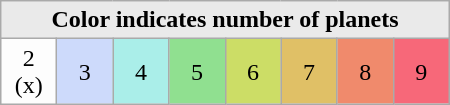<table class="wikitable">
<tr>
<th style="background: #eaeaea" colspan=8>Color indicates number of planets</th>
</tr>
<tr>
<td bgcolor="#fdfdfd" width=30 style="text-align: center">2 (x)</td>
<td bgcolor="#cddafb" width=30 style="text-align: center">3</td>
<td bgcolor="#aaeee9" width=30 style="text-align: center">4</td>
<td bgcolor="#90e090" width=30 style="text-align: center">5</td>
<td bgcolor="#ccdd66" width=30 style="text-align: center">6</td>
<td bgcolor="#e0c066" width=30 style="text-align: center">7</td>
<td bgcolor="#f08a6c" width=30 style="text-align: center">8</td>
<td bgcolor="#f76879" width=30 style="text-align: center">9</td>
</tr>
</table>
